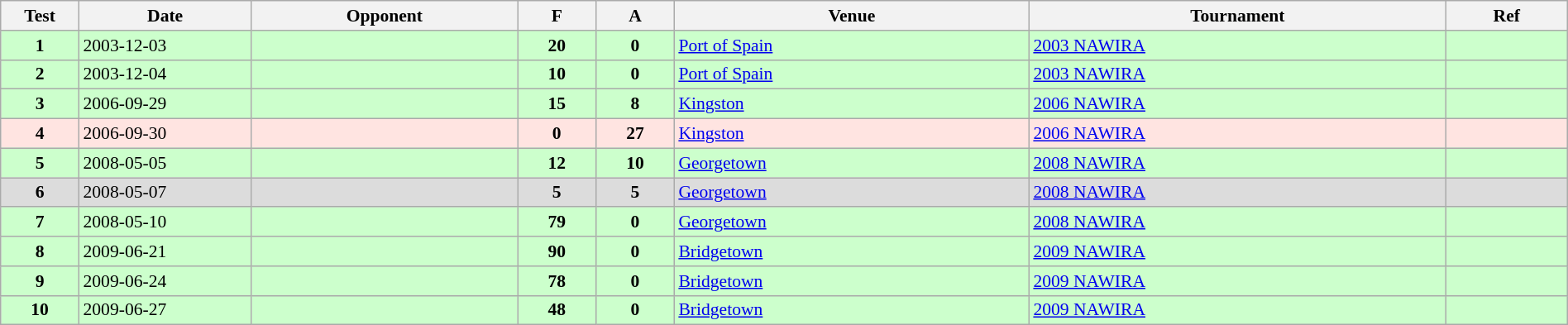<table class="wikitable sortable" style="width:100%; font-size:90%">
<tr>
<th style="width:5%">Test</th>
<th style="width:11%">Date</th>
<th style="width:17%">Opponent</th>
<th style="width:5%">F</th>
<th style="width:5%">A</th>
<th>Venue</th>
<th>Tournament</th>
<th>Ref</th>
</tr>
<tr bgcolor=#ccffcc>
<td align="center"><strong>1</strong></td>
<td>2003-12-03</td>
<td></td>
<td align="center"><strong>20</strong></td>
<td align="center"><strong>0</strong></td>
<td><a href='#'>Port of Spain</a></td>
<td><a href='#'>2003 NAWIRA</a></td>
<td></td>
</tr>
<tr bgcolor=#ccffcc>
<td align="center"><strong>2</strong></td>
<td>2003-12-04</td>
<td></td>
<td align="center"><strong>10</strong></td>
<td align="center"><strong>0</strong></td>
<td><a href='#'>Port of Spain</a></td>
<td><a href='#'>2003 NAWIRA</a></td>
<td></td>
</tr>
<tr bgcolor=#ccffcc>
<td align="center"><strong>3</strong></td>
<td>2006-09-29</td>
<td></td>
<td align="center"><strong>15</strong></td>
<td align="center"><strong>8</strong></td>
<td><a href='#'>Kingston</a></td>
<td><a href='#'>2006 NAWIRA</a></td>
<td></td>
</tr>
<tr bgcolor=FFE4E1>
<td align="center"><strong>4</strong></td>
<td>2006-09-30</td>
<td></td>
<td align="center"><strong>0</strong></td>
<td align="center"><strong>27</strong></td>
<td><a href='#'>Kingston</a></td>
<td><a href='#'>2006 NAWIRA</a></td>
<td></td>
</tr>
<tr bgcolor=#ccffcc>
<td align="center"><strong>5</strong></td>
<td>2008-05-05</td>
<td></td>
<td align="center"><strong>12</strong></td>
<td align="center"><strong>10</strong></td>
<td><a href='#'>Georgetown</a></td>
<td><a href='#'>2008 NAWIRA</a></td>
<td></td>
</tr>
<tr bgcolor=DCDCDC>
<td align="center"><strong>6</strong></td>
<td>2008-05-07</td>
<td></td>
<td align="center"><strong>5</strong></td>
<td align="center"><strong>5</strong></td>
<td><a href='#'>Georgetown</a></td>
<td><a href='#'>2008 NAWIRA</a></td>
<td></td>
</tr>
<tr bgcolor=#ccffcc>
<td align="center"><strong>7</strong></td>
<td>2008-05-10</td>
<td></td>
<td align="center"><strong>79</strong></td>
<td align="center"><strong>0</strong></td>
<td><a href='#'>Georgetown</a></td>
<td><a href='#'>2008 NAWIRA</a></td>
<td></td>
</tr>
<tr bgcolor=#ccffcc>
<td align="center"><strong>8</strong></td>
<td>2009-06-21</td>
<td></td>
<td align="center"><strong>90</strong></td>
<td align="center"><strong>0</strong></td>
<td><a href='#'>Bridgetown</a></td>
<td><a href='#'>2009 NAWIRA</a></td>
<td></td>
</tr>
<tr bgcolor=#ccffcc>
<td align="center"><strong>9</strong></td>
<td>2009-06-24</td>
<td></td>
<td align="center"><strong>78</strong></td>
<td align="center"><strong>0</strong></td>
<td><a href='#'>Bridgetown</a></td>
<td><a href='#'>2009 NAWIRA</a></td>
<td></td>
</tr>
<tr bgcolor=#ccffcc>
<td align="center"><strong>10</strong></td>
<td>2009-06-27</td>
<td></td>
<td align="center"><strong>48</strong></td>
<td align="center"><strong>0</strong></td>
<td><a href='#'>Bridgetown</a></td>
<td><a href='#'>2009 NAWIRA</a></td>
<td></td>
</tr>
</table>
